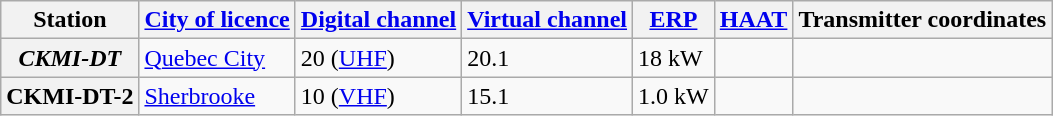<table class="wikitable">
<tr>
<th scope = "col">Station</th>
<th scope = "col"><a href='#'>City of licence</a></th>
<th scope = "col"><a href='#'>Digital channel</a></th>
<th scope = "col"><a href='#'>Virtual channel</a></th>
<th scope = "col"><a href='#'>ERP</a></th>
<th scope = "col"><a href='#'>HAAT</a></th>
<th scope = "col">Transmitter coordinates</th>
</tr>
<tr style="vertical-align: top; text-align: left;">
<th scope = "row"><em>CKMI-DT</em></th>
<td><a href='#'>Quebec City</a></td>
<td>20 (<a href='#'>UHF</a>)</td>
<td>20.1</td>
<td>18 kW</td>
<td></td>
<td></td>
</tr>
<tr style="vertical-align: top; text-align: left;">
<th scope = "row">CKMI-DT-2</th>
<td><a href='#'>Sherbrooke</a></td>
<td>10 (<a href='#'>VHF</a>)</td>
<td>15.1</td>
<td>1.0 kW</td>
<td></td>
<td></td>
</tr>
</table>
